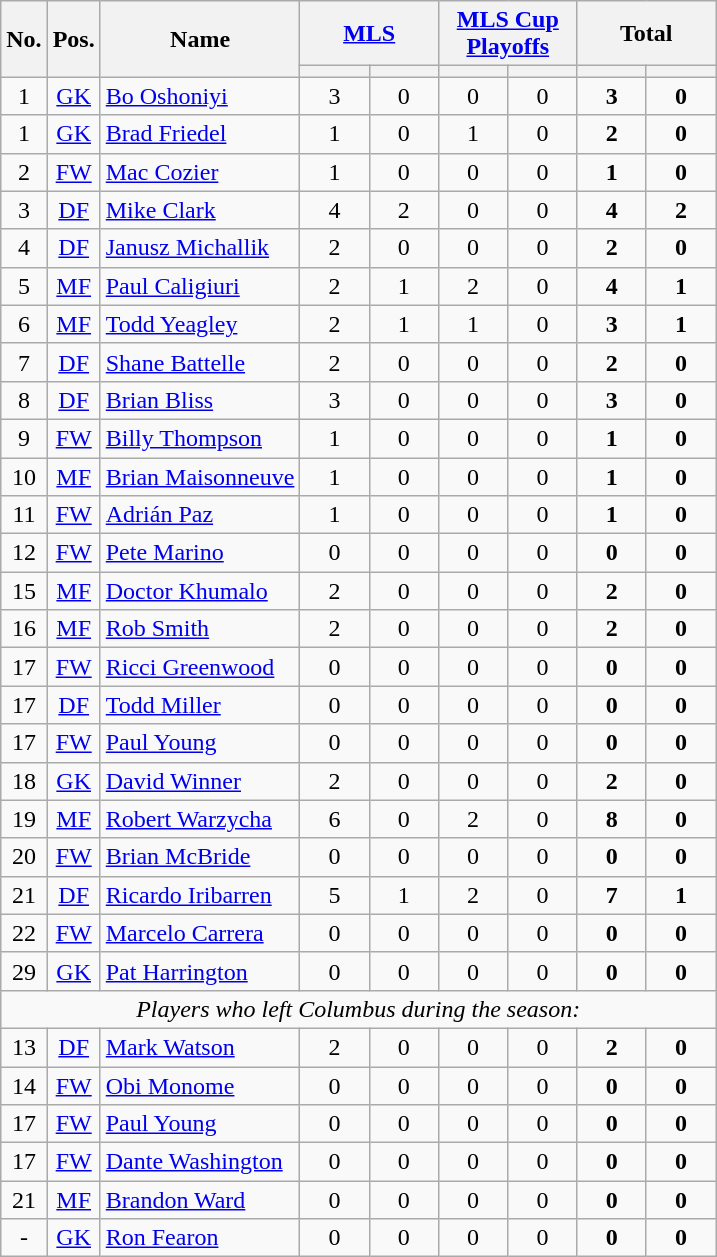<table class="wikitable sortable" style="text-align: center;">
<tr>
<th rowspan=2>No.</th>
<th rowspan=2>Pos.</th>
<th rowspan=2>Name</th>
<th colspan=2 style="width:85px;"><a href='#'>MLS</a></th>
<th colspan=2 style="width:85px;"><a href='#'>MLS Cup Playoffs</a></th>
<th colspan=2 style="width:85px;"><strong>Total</strong></th>
</tr>
<tr>
<th></th>
<th></th>
<th></th>
<th></th>
<th></th>
<th></th>
</tr>
<tr>
<td>1</td>
<td><a href='#'>GK</a></td>
<td align=left> <a href='#'>Bo Oshoniyi</a></td>
<td>3</td>
<td>0</td>
<td>0</td>
<td>0</td>
<td><strong>3</strong></td>
<td><strong>0</strong></td>
</tr>
<tr>
<td>1</td>
<td><a href='#'>GK</a></td>
<td align=left> <a href='#'>Brad Friedel</a></td>
<td>1</td>
<td>0</td>
<td>1</td>
<td>0</td>
<td><strong>2</strong></td>
<td><strong>0</strong></td>
</tr>
<tr>
<td>2</td>
<td><a href='#'>FW</a></td>
<td align=left> <a href='#'>Mac Cozier</a></td>
<td>1</td>
<td>0</td>
<td>0</td>
<td>0</td>
<td><strong>1</strong></td>
<td><strong>0</strong></td>
</tr>
<tr>
<td>3</td>
<td><a href='#'>DF</a></td>
<td align=left> <a href='#'>Mike Clark</a></td>
<td>4</td>
<td>2</td>
<td>0</td>
<td>0</td>
<td><strong>4</strong></td>
<td><strong>2</strong></td>
</tr>
<tr>
<td>4</td>
<td><a href='#'>DF</a></td>
<td align=left> <a href='#'>Janusz Michallik</a></td>
<td>2</td>
<td>0</td>
<td>0</td>
<td>0</td>
<td><strong>2</strong></td>
<td><strong>0</strong></td>
</tr>
<tr>
<td>5</td>
<td><a href='#'>MF</a></td>
<td align=left> <a href='#'>Paul Caligiuri</a></td>
<td>2</td>
<td>1</td>
<td>2</td>
<td>0</td>
<td><strong>4</strong></td>
<td><strong>1</strong></td>
</tr>
<tr>
<td>6</td>
<td><a href='#'>MF</a></td>
<td align=left> <a href='#'>Todd Yeagley</a></td>
<td>2</td>
<td>1</td>
<td>1</td>
<td>0</td>
<td><strong>3</strong></td>
<td><strong>1</strong></td>
</tr>
<tr>
<td>7</td>
<td><a href='#'>DF</a></td>
<td align=left> <a href='#'>Shane Battelle</a></td>
<td>2</td>
<td>0</td>
<td>0</td>
<td>0</td>
<td><strong>2</strong></td>
<td><strong>0</strong></td>
</tr>
<tr>
<td>8</td>
<td><a href='#'>DF</a></td>
<td align=left> <a href='#'>Brian Bliss</a></td>
<td>3</td>
<td>0</td>
<td>0</td>
<td>0</td>
<td><strong>3</strong></td>
<td><strong>0</strong></td>
</tr>
<tr>
<td>9</td>
<td><a href='#'>FW</a></td>
<td align=left> <a href='#'>Billy Thompson</a></td>
<td>1</td>
<td>0</td>
<td>0</td>
<td>0</td>
<td><strong>1</strong></td>
<td><strong>0</strong></td>
</tr>
<tr>
<td>10</td>
<td><a href='#'>MF</a></td>
<td align=left> <a href='#'>Brian Maisonneuve</a></td>
<td>1</td>
<td>0</td>
<td>0</td>
<td>0</td>
<td><strong>1</strong></td>
<td><strong>0</strong></td>
</tr>
<tr>
<td>11</td>
<td><a href='#'>FW</a></td>
<td align=left> <a href='#'>Adrián Paz</a></td>
<td>1</td>
<td>0</td>
<td>0</td>
<td>0</td>
<td><strong>1</strong></td>
<td><strong>0</strong></td>
</tr>
<tr>
<td>12</td>
<td><a href='#'>FW</a></td>
<td align=left> <a href='#'>Pete Marino</a></td>
<td>0</td>
<td>0</td>
<td>0</td>
<td>0</td>
<td><strong>0</strong></td>
<td><strong>0</strong></td>
</tr>
<tr>
<td>15</td>
<td><a href='#'>MF</a></td>
<td align=left> <a href='#'>Doctor Khumalo</a></td>
<td>2</td>
<td>0</td>
<td>0</td>
<td>0</td>
<td><strong>2</strong></td>
<td><strong>0</strong></td>
</tr>
<tr>
<td>16</td>
<td><a href='#'>MF</a></td>
<td align=left> <a href='#'>Rob Smith</a></td>
<td>2</td>
<td>0</td>
<td>0</td>
<td>0</td>
<td><strong>2</strong></td>
<td><strong>0</strong></td>
</tr>
<tr>
<td>17</td>
<td><a href='#'>FW</a></td>
<td align=left> <a href='#'>Ricci Greenwood</a></td>
<td>0</td>
<td>0</td>
<td>0</td>
<td>0</td>
<td><strong>0</strong></td>
<td><strong>0</strong></td>
</tr>
<tr>
<td>17</td>
<td><a href='#'>DF</a></td>
<td align=left> <a href='#'>Todd Miller</a></td>
<td>0</td>
<td>0</td>
<td>0</td>
<td>0</td>
<td><strong>0</strong></td>
<td><strong>0</strong></td>
</tr>
<tr>
<td>17</td>
<td><a href='#'>FW</a></td>
<td align=left> <a href='#'>Paul Young</a></td>
<td>0</td>
<td>0</td>
<td>0</td>
<td>0</td>
<td><strong>0</strong></td>
<td><strong>0</strong></td>
</tr>
<tr>
<td>18</td>
<td><a href='#'>GK</a></td>
<td align=left> <a href='#'>David Winner</a></td>
<td>2</td>
<td>0</td>
<td>0</td>
<td>0</td>
<td><strong>2</strong></td>
<td><strong>0</strong></td>
</tr>
<tr>
<td>19</td>
<td><a href='#'>MF</a></td>
<td align=left> <a href='#'>Robert Warzycha</a></td>
<td>6</td>
<td>0</td>
<td>2</td>
<td>0</td>
<td><strong>8</strong></td>
<td><strong>0</strong></td>
</tr>
<tr>
<td>20</td>
<td><a href='#'>FW</a></td>
<td align=left> <a href='#'>Brian McBride</a></td>
<td>0</td>
<td>0</td>
<td>0</td>
<td>0</td>
<td><strong>0</strong></td>
<td><strong>0</strong></td>
</tr>
<tr>
<td>21</td>
<td><a href='#'>DF</a></td>
<td align=left> <a href='#'>Ricardo Iribarren</a></td>
<td>5</td>
<td>1</td>
<td>2</td>
<td>0</td>
<td><strong>7</strong></td>
<td><strong>1</strong></td>
</tr>
<tr>
<td>22</td>
<td><a href='#'>FW</a></td>
<td align=left> <a href='#'>Marcelo Carrera</a></td>
<td>0</td>
<td>0</td>
<td>0</td>
<td>0</td>
<td><strong>0</strong></td>
<td><strong>0</strong></td>
</tr>
<tr>
<td>29</td>
<td><a href='#'>GK</a></td>
<td align=left> <a href='#'>Pat Harrington</a></td>
<td>0</td>
<td>0</td>
<td>0</td>
<td>0</td>
<td><strong>0</strong></td>
<td><strong>0</strong></td>
</tr>
<tr>
<td colspan=9 align=center><em>Players who left Columbus during the season:</em></td>
</tr>
<tr>
<td>13</td>
<td><a href='#'>DF</a></td>
<td align=left> <a href='#'>Mark Watson</a></td>
<td>2</td>
<td>0</td>
<td>0</td>
<td>0</td>
<td><strong>2</strong></td>
<td><strong>0</strong></td>
</tr>
<tr>
<td>14</td>
<td><a href='#'>FW</a></td>
<td align=left> <a href='#'>Obi Monome</a></td>
<td>0</td>
<td>0</td>
<td>0</td>
<td>0</td>
<td><strong>0</strong></td>
<td><strong>0</strong></td>
</tr>
<tr>
<td>17</td>
<td><a href='#'>FW</a></td>
<td align=left> <a href='#'>Paul Young</a></td>
<td>0</td>
<td>0</td>
<td>0</td>
<td>0</td>
<td><strong>0</strong></td>
<td><strong>0</strong></td>
</tr>
<tr>
<td>17</td>
<td><a href='#'>FW</a></td>
<td align=left> <a href='#'>Dante Washington</a></td>
<td>0</td>
<td>0</td>
<td>0</td>
<td>0</td>
<td><strong>0</strong></td>
<td><strong>0</strong></td>
</tr>
<tr>
<td>21</td>
<td><a href='#'>MF</a></td>
<td align=left> <a href='#'>Brandon Ward</a></td>
<td>0</td>
<td>0</td>
<td>0</td>
<td>0</td>
<td><strong>0</strong></td>
<td><strong>0</strong></td>
</tr>
<tr>
<td>-</td>
<td><a href='#'>GK</a></td>
<td align=left> <a href='#'>Ron Fearon</a></td>
<td>0</td>
<td>0</td>
<td>0</td>
<td>0</td>
<td><strong>0</strong></td>
<td><strong>0</strong></td>
</tr>
</table>
